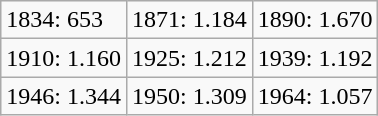<table class="wikitable">
<tr>
<td>1834: 653</td>
<td>1871: 1.184</td>
<td>1890: 1.670</td>
</tr>
<tr>
<td>1910: 1.160</td>
<td>1925: 1.212</td>
<td>1939: 1.192</td>
</tr>
<tr>
<td>1946: 1.344</td>
<td>1950: 1.309</td>
<td>1964: 1.057</td>
</tr>
</table>
